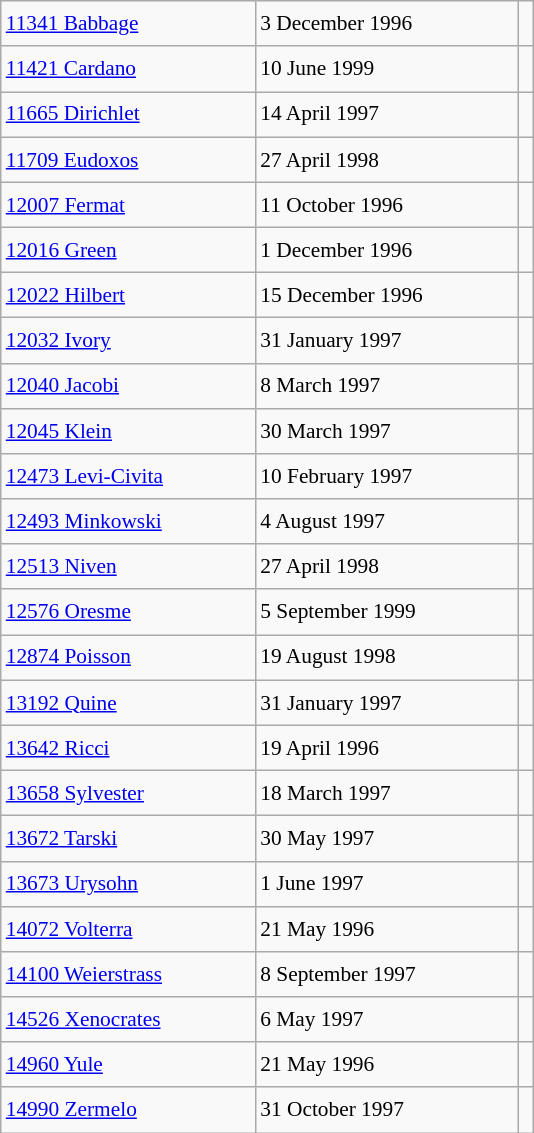<table class="wikitable" style="font-size: 89%; float: left; width: 25em; margin-right: 1em; line-height: 1.65em">
<tr>
<td><a href='#'>11341 Babbage</a></td>
<td>3 December 1996</td>
<td></td>
</tr>
<tr>
<td><a href='#'>11421 Cardano</a></td>
<td>10 June 1999</td>
<td></td>
</tr>
<tr>
<td><a href='#'>11665 Dirichlet</a></td>
<td>14 April 1997</td>
<td></td>
</tr>
<tr>
<td><a href='#'>11709 Eudoxos</a></td>
<td>27 April 1998</td>
<td></td>
</tr>
<tr>
<td><a href='#'>12007 Fermat</a></td>
<td>11 October 1996</td>
<td></td>
</tr>
<tr>
<td><a href='#'>12016 Green</a></td>
<td>1 December 1996</td>
<td></td>
</tr>
<tr>
<td><a href='#'>12022 Hilbert</a></td>
<td>15 December 1996</td>
<td></td>
</tr>
<tr>
<td><a href='#'>12032 Ivory</a></td>
<td>31 January 1997</td>
<td></td>
</tr>
<tr>
<td><a href='#'>12040 Jacobi</a></td>
<td>8 March 1997</td>
<td></td>
</tr>
<tr>
<td><a href='#'>12045 Klein</a></td>
<td>30 March 1997</td>
<td></td>
</tr>
<tr>
<td><a href='#'>12473 Levi-Civita</a></td>
<td>10 February 1997</td>
<td></td>
</tr>
<tr>
<td><a href='#'>12493 Minkowski</a></td>
<td>4 August 1997</td>
<td></td>
</tr>
<tr>
<td><a href='#'>12513 Niven</a></td>
<td>27 April 1998</td>
<td></td>
</tr>
<tr>
<td><a href='#'>12576 Oresme</a></td>
<td>5 September 1999</td>
<td></td>
</tr>
<tr>
<td><a href='#'>12874 Poisson</a></td>
<td>19 August 1998</td>
<td></td>
</tr>
<tr>
<td><a href='#'>13192 Quine</a></td>
<td>31 January 1997</td>
<td></td>
</tr>
<tr>
<td><a href='#'>13642 Ricci</a></td>
<td>19 April 1996</td>
<td></td>
</tr>
<tr>
<td><a href='#'>13658 Sylvester</a></td>
<td>18 March 1997</td>
<td></td>
</tr>
<tr>
<td><a href='#'>13672 Tarski</a></td>
<td>30 May 1997</td>
<td></td>
</tr>
<tr>
<td><a href='#'>13673 Urysohn</a></td>
<td>1 June 1997</td>
<td></td>
</tr>
<tr>
<td><a href='#'>14072 Volterra</a></td>
<td>21 May 1996</td>
<td></td>
</tr>
<tr>
<td><a href='#'>14100 Weierstrass</a></td>
<td>8 September 1997</td>
<td></td>
</tr>
<tr>
<td><a href='#'>14526 Xenocrates</a></td>
<td>6 May 1997</td>
<td></td>
</tr>
<tr>
<td><a href='#'>14960 Yule</a></td>
<td>21 May 1996</td>
<td></td>
</tr>
<tr>
<td><a href='#'>14990 Zermelo</a></td>
<td>31 October 1997</td>
<td></td>
</tr>
</table>
